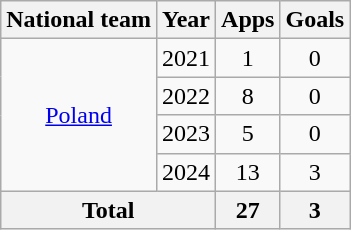<table class="wikitable" style="text-align: center;">
<tr>
<th>National team</th>
<th>Year</th>
<th>Apps</th>
<th>Goals</th>
</tr>
<tr>
<td rowspan="4"><a href='#'>Poland</a></td>
<td>2021</td>
<td>1</td>
<td>0</td>
</tr>
<tr>
<td>2022</td>
<td>8</td>
<td>0</td>
</tr>
<tr>
<td>2023</td>
<td>5</td>
<td>0</td>
</tr>
<tr>
<td>2024</td>
<td>13</td>
<td>3</td>
</tr>
<tr>
<th colspan="2">Total</th>
<th>27</th>
<th>3</th>
</tr>
</table>
